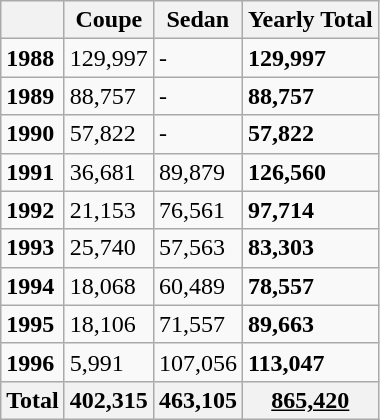<table class="wikitable">
<tr>
<th></th>
<th>Coupe</th>
<th>Sedan</th>
<th>Yearly Total</th>
</tr>
<tr>
<td><strong>1988</strong></td>
<td>129,997</td>
<td>-</td>
<td><strong>129,997</strong></td>
</tr>
<tr>
<td><strong>1989</strong></td>
<td>88,757</td>
<td>-</td>
<td><strong>88,757</strong></td>
</tr>
<tr>
<td><strong>1990</strong></td>
<td>57,822</td>
<td>-</td>
<td><strong>57,822</strong></td>
</tr>
<tr>
<td><strong>1991</strong></td>
<td>36,681</td>
<td>89,879</td>
<td><strong>126,560</strong></td>
</tr>
<tr>
<td><strong>1992</strong></td>
<td>21,153</td>
<td>76,561</td>
<td><strong>97,714</strong></td>
</tr>
<tr>
<td><strong>1993</strong></td>
<td>25,740</td>
<td>57,563</td>
<td><strong>83,303</strong></td>
</tr>
<tr>
<td><strong>1994</strong></td>
<td>18,068</td>
<td>60,489</td>
<td><strong>78,557</strong></td>
</tr>
<tr>
<td><strong>1995</strong></td>
<td>18,106</td>
<td>71,557</td>
<td><strong>89,663</strong></td>
</tr>
<tr>
<td><strong>1996</strong></td>
<td>5,991</td>
<td>107,056</td>
<td><strong>113,047</strong></td>
</tr>
<tr>
<th><strong>Total</strong></th>
<th><strong>402,315</strong></th>
<th><strong>463,105</strong></th>
<th><strong><u>865,420</u></strong></th>
</tr>
</table>
